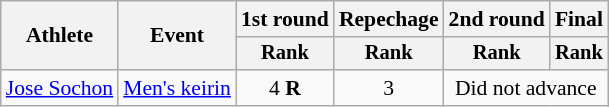<table class=wikitable style="font-size:90%">
<tr>
<th rowspan="2">Athlete</th>
<th rowspan="2">Event</th>
<th>1st round</th>
<th>Repechage</th>
<th>2nd round</th>
<th>Final</th>
</tr>
<tr style="font-size:95%">
<th>Rank</th>
<th>Rank</th>
<th>Rank</th>
<th>Rank</th>
</tr>
<tr align=center>
<td align=left><a href='#'>Jose Sochon</a></td>
<td align=left><a href='#'>Men's keirin</a></td>
<td>4 <strong>R</strong></td>
<td>3</td>
<td colspan=2>Did not advance</td>
</tr>
</table>
